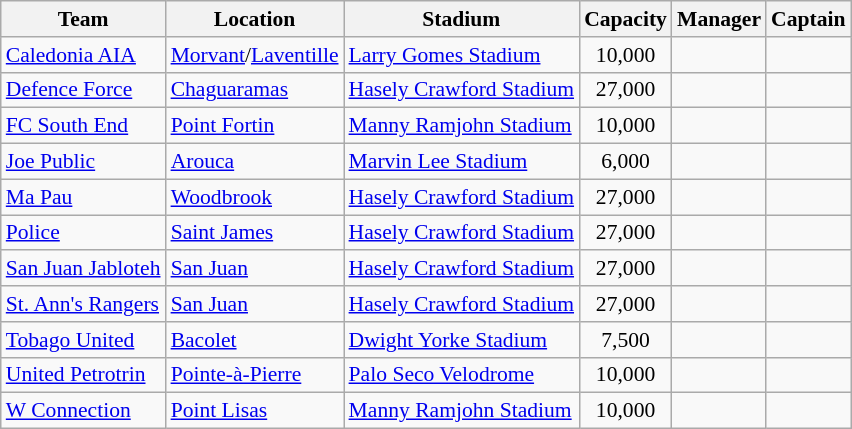<table class="sortable wikitable" style="font-size:90%;">
<tr>
<th>Team</th>
<th>Location</th>
<th>Stadium</th>
<th>Capacity</th>
<th>Manager</th>
<th>Captain</th>
</tr>
<tr>
<td><a href='#'>Caledonia AIA</a></td>
<td><a href='#'>Morvant</a>/<a href='#'>Laventille</a></td>
<td><a href='#'>Larry Gomes Stadium</a></td>
<td align=center>10,000</td>
<td> </td>
<td> </td>
</tr>
<tr>
<td><a href='#'>Defence Force</a></td>
<td><a href='#'>Chaguaramas</a></td>
<td><a href='#'>Hasely Crawford Stadium</a></td>
<td align=center>27,000</td>
<td> </td>
<td> </td>
</tr>
<tr>
<td><a href='#'>FC South End</a></td>
<td><a href='#'>Point Fortin</a></td>
<td><a href='#'>Manny Ramjohn Stadium</a></td>
<td align=center>10,000</td>
<td> </td>
<td> </td>
</tr>
<tr>
<td><a href='#'>Joe Public</a></td>
<td><a href='#'>Arouca</a></td>
<td><a href='#'>Marvin Lee Stadium</a></td>
<td align=center>6,000</td>
<td> </td>
<td> </td>
</tr>
<tr>
<td><a href='#'>Ma Pau</a></td>
<td><a href='#'>Woodbrook</a></td>
<td><a href='#'>Hasely Crawford Stadium</a></td>
<td align=center>27,000</td>
<td> </td>
<td> </td>
</tr>
<tr>
<td><a href='#'>Police</a></td>
<td><a href='#'>Saint James</a></td>
<td><a href='#'>Hasely Crawford Stadium</a></td>
<td align=center>27,000</td>
<td> </td>
<td> </td>
</tr>
<tr>
<td><a href='#'>San Juan Jabloteh</a></td>
<td><a href='#'>San Juan</a></td>
<td><a href='#'>Hasely Crawford Stadium</a></td>
<td align=center>27,000</td>
<td> </td>
<td> </td>
</tr>
<tr>
<td><a href='#'>St. Ann's Rangers</a></td>
<td><a href='#'>San Juan</a></td>
<td><a href='#'>Hasely Crawford Stadium</a></td>
<td align=center>27,000</td>
<td> </td>
<td> </td>
</tr>
<tr>
<td><a href='#'>Tobago United</a></td>
<td><a href='#'>Bacolet</a></td>
<td><a href='#'>Dwight Yorke Stadium</a></td>
<td align=center>7,500</td>
<td> </td>
<td> </td>
</tr>
<tr>
<td><a href='#'>United Petrotrin</a></td>
<td><a href='#'>Pointe-à-Pierre</a></td>
<td><a href='#'>Palo Seco Velodrome</a></td>
<td align=center>10,000</td>
<td> </td>
<td> </td>
</tr>
<tr>
<td><a href='#'>W Connection</a></td>
<td><a href='#'>Point Lisas</a></td>
<td><a href='#'>Manny Ramjohn Stadium</a></td>
<td align=center>10,000</td>
<td> </td>
<td> </td>
</tr>
</table>
